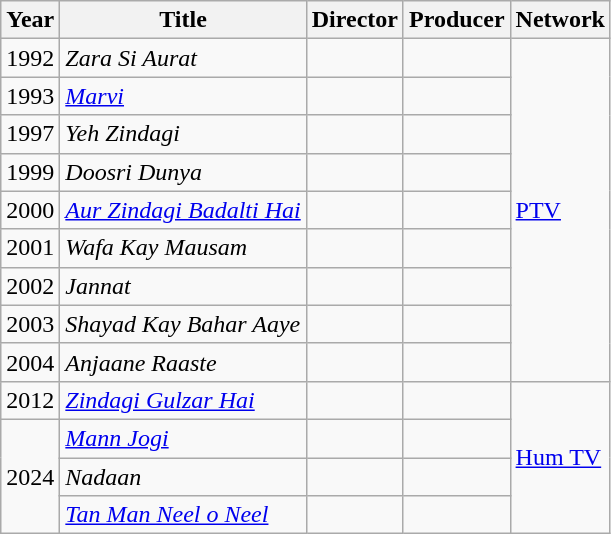<table class="wikitable">
<tr>
<th>Year</th>
<th>Title</th>
<th>Director</th>
<th>Producer</th>
<th>Network</th>
</tr>
<tr>
<td>1992</td>
<td><em>Zara Si Aurat</em></td>
<td></td>
<td></td>
<td rowspan="9"><a href='#'>PTV</a></td>
</tr>
<tr>
<td>1993</td>
<td><em><a href='#'>Marvi</a></em></td>
<td></td>
<td></td>
</tr>
<tr>
<td>1997</td>
<td><em>Yeh Zindagi</em></td>
<td></td>
<td></td>
</tr>
<tr>
<td>1999</td>
<td><em>Doosri Dunya</em></td>
<td></td>
<td></td>
</tr>
<tr>
<td>2000</td>
<td><em><a href='#'>Aur Zindagi Badalti Hai</a></em></td>
<td></td>
<td></td>
</tr>
<tr>
<td>2001</td>
<td><em>Wafa Kay Mausam</em></td>
<td></td>
<td></td>
</tr>
<tr>
<td>2002</td>
<td><em>Jannat</em></td>
<td></td>
<td></td>
</tr>
<tr>
<td>2003</td>
<td><em>Shayad Kay Bahar Aaye</em></td>
<td></td>
<td></td>
</tr>
<tr>
<td>2004</td>
<td><em>Anjaane Raaste</em></td>
<td></td>
<td></td>
</tr>
<tr>
<td>2012</td>
<td><em><a href='#'>Zindagi Gulzar Hai</a></em></td>
<td></td>
<td></td>
<td rowspan="4"><a href='#'>Hum TV</a></td>
</tr>
<tr>
<td rowspan="3">2024</td>
<td><em><a href='#'>Mann Jogi</a></em></td>
<td></td>
<td></td>
</tr>
<tr>
<td><em>Nadaan</em></td>
<td></td>
<td></td>
</tr>
<tr>
<td><em><a href='#'>Tan Man Neel o Neel</a></em> </td>
<td></td>
<td></td>
</tr>
</table>
